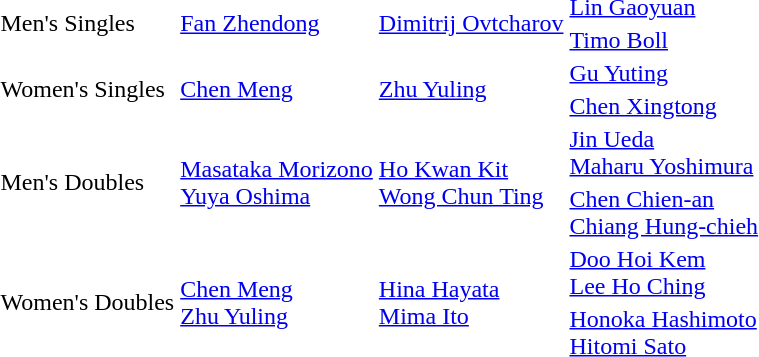<table>
<tr>
<td rowspan=2>Men's Singles <br></td>
<td rowspan=2> <a href='#'>Fan Zhendong</a></td>
<td rowspan=2> <a href='#'>Dimitrij Ovtcharov</a></td>
<td> <a href='#'>Lin Gaoyuan</a></td>
</tr>
<tr>
<td> <a href='#'>Timo Boll</a></td>
</tr>
<tr>
<td rowspan=2>Women's Singles <br></td>
<td rowspan=2> <a href='#'>Chen Meng</a></td>
<td rowspan=2> <a href='#'>Zhu Yuling</a></td>
<td> <a href='#'>Gu Yuting</a></td>
</tr>
<tr>
<td> <a href='#'>Chen Xingtong</a></td>
</tr>
<tr>
<td rowspan=2>Men's Doubles <br></td>
<td rowspan=2> <a href='#'>Masataka Morizono</a><br> <a href='#'>Yuya Oshima</a></td>
<td rowspan=2> <a href='#'>Ho Kwan Kit</a><br> <a href='#'>Wong Chun Ting</a></td>
<td> <a href='#'>Jin Ueda</a><br> <a href='#'>Maharu Yoshimura</a></td>
</tr>
<tr>
<td> <a href='#'>Chen Chien-an</a><br> <a href='#'>Chiang Hung-chieh</a></td>
</tr>
<tr>
<td rowspan=2>Women's Doubles <br></td>
<td rowspan=2> <a href='#'>Chen Meng</a><br> <a href='#'>Zhu Yuling</a></td>
<td rowspan=2> <a href='#'>Hina Hayata</a><br> <a href='#'>Mima Ito</a></td>
<td> <a href='#'>Doo Hoi Kem</a><br> <a href='#'>Lee Ho Ching</a></td>
</tr>
<tr>
<td> <a href='#'>Honoka Hashimoto</a><br> <a href='#'>Hitomi Sato</a></td>
</tr>
</table>
